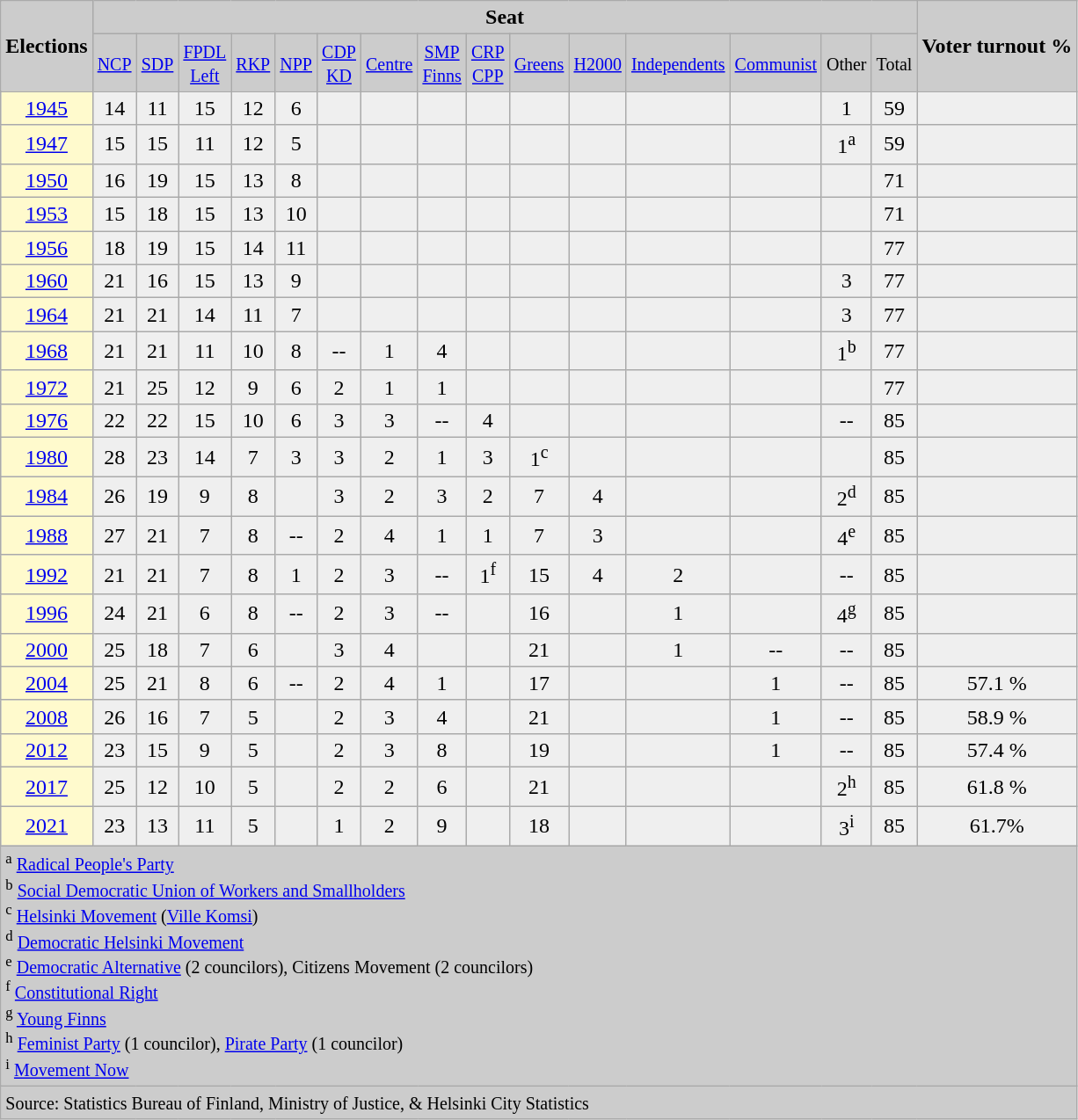<table class="wikitable">
<tr>
<td style=background:#cccccc align=center rowspan=2><strong>Elections</strong></td>
<td style=background:#cccccc align=center colspan=15><strong>Seat</strong></td>
<td style=background:#cccccc align=center rowspan=2><strong>Voter turnout %</strong></td>
</tr>
<tr style=background:#cccccc align=center>
<td><small><a href='#'>NCP</a></small></td>
<td><small><a href='#'>SDP</a></small></td>
<td><small><a href='#'>FPDL</a><br><a href='#'>Left</a></small></td>
<td><small><a href='#'>RKP</a></small></td>
<td><small><a href='#'>NPP</a></small></td>
<td><small><a href='#'>CDP</a><br><a href='#'>KD</a></small></td>
<td><small><a href='#'>Centre</a></small></td>
<td><small><a href='#'>SMP</a><br><a href='#'>Finns</a></small></td>
<td><small><a href='#'>CRP</a><br><a href='#'>CPP</a></small></td>
<td><small><a href='#'>Greens</a></small></td>
<td><small><a href='#'>H2000</a></small></td>
<td><small><a href='#'>Independents</a></small></td>
<td><small><a href='#'>Communist</a></small></td>
<td><small>Other</small></td>
<td><small>Total</small></td>
</tr>
<tr style=background:#efefef align=center>
<td style="background:#fffacd;"><a href='#'>1945</a></td>
<td>14</td>
<td>11</td>
<td>15</td>
<td>12</td>
<td>6</td>
<td></td>
<td></td>
<td></td>
<td></td>
<td></td>
<td></td>
<td></td>
<td></td>
<td>1</td>
<td>59</td>
<td></td>
</tr>
<tr style=background:#efefef align=center>
<td style="background:#fffacd;"><a href='#'>1947</a></td>
<td>15</td>
<td>15</td>
<td>11</td>
<td>12</td>
<td>5</td>
<td></td>
<td></td>
<td></td>
<td></td>
<td></td>
<td></td>
<td></td>
<td></td>
<td>1<sup>a</sup></td>
<td>59</td>
<td></td>
</tr>
<tr style=background:#efefef align=center>
<td style="background:#fffacd;"><a href='#'>1950</a></td>
<td>16</td>
<td>19</td>
<td>15</td>
<td>13</td>
<td>8</td>
<td></td>
<td></td>
<td></td>
<td></td>
<td></td>
<td></td>
<td></td>
<td></td>
<td></td>
<td>71</td>
<td></td>
</tr>
<tr style=background:#efefef align=center>
<td style="background:#fffacd;"><a href='#'>1953</a></td>
<td>15</td>
<td>18</td>
<td>15</td>
<td>13</td>
<td>10</td>
<td></td>
<td></td>
<td></td>
<td></td>
<td></td>
<td></td>
<td></td>
<td></td>
<td></td>
<td>71</td>
<td></td>
</tr>
<tr style=background:#efefef align=center>
<td style="background:#fffacd;"><a href='#'>1956</a></td>
<td>18</td>
<td>19</td>
<td>15</td>
<td>14</td>
<td>11</td>
<td></td>
<td></td>
<td></td>
<td></td>
<td></td>
<td></td>
<td></td>
<td></td>
<td></td>
<td>77</td>
<td></td>
</tr>
<tr style=background:#efefef align=center>
<td style="background:#fffacd;"><a href='#'>1960</a></td>
<td>21</td>
<td>16</td>
<td>15</td>
<td>13</td>
<td>9</td>
<td></td>
<td></td>
<td></td>
<td></td>
<td></td>
<td></td>
<td></td>
<td></td>
<td>3</td>
<td>77</td>
<td></td>
</tr>
<tr style=background:#efefef align=center>
<td style="background:#fffacd;"><a href='#'>1964</a></td>
<td>21</td>
<td>21</td>
<td>14</td>
<td>11</td>
<td>7</td>
<td></td>
<td></td>
<td></td>
<td></td>
<td></td>
<td></td>
<td></td>
<td></td>
<td>3</td>
<td>77</td>
<td></td>
</tr>
<tr style=background:#efefef align=center>
<td style="background:#fffacd;"><a href='#'>1968</a></td>
<td>21</td>
<td>21</td>
<td>11</td>
<td>10</td>
<td>8</td>
<td>--</td>
<td>1</td>
<td>4</td>
<td></td>
<td></td>
<td></td>
<td></td>
<td></td>
<td>1<sup>b</sup></td>
<td>77</td>
<td></td>
</tr>
<tr style=background:#efefef align=center>
<td style="background:#fffacd;"><a href='#'>1972</a></td>
<td>21</td>
<td>25</td>
<td>12</td>
<td>9</td>
<td>6</td>
<td>2</td>
<td>1</td>
<td>1</td>
<td></td>
<td></td>
<td></td>
<td></td>
<td></td>
<td></td>
<td>77</td>
<td></td>
</tr>
<tr style=background:#efefef align=center>
<td style="background:#fffacd;"><a href='#'>1976</a></td>
<td>22</td>
<td>22</td>
<td>15</td>
<td>10</td>
<td>6</td>
<td>3</td>
<td>3</td>
<td>--</td>
<td>4</td>
<td></td>
<td></td>
<td></td>
<td></td>
<td>--</td>
<td>85</td>
<td></td>
</tr>
<tr style=background:#efefef align=center>
<td style="background:#fffacd;"><a href='#'>1980</a></td>
<td>28</td>
<td>23</td>
<td>14</td>
<td>7</td>
<td>3</td>
<td>3</td>
<td>2</td>
<td>1</td>
<td>3</td>
<td>1<sup>c</sup></td>
<td></td>
<td></td>
<td></td>
<td></td>
<td>85</td>
<td></td>
</tr>
<tr style=background:#efefef align=center>
<td style="background:#fffacd;"><a href='#'>1984</a></td>
<td>26</td>
<td>19</td>
<td>9</td>
<td>8</td>
<td></td>
<td>3</td>
<td>2</td>
<td>3</td>
<td>2</td>
<td>7</td>
<td>4</td>
<td></td>
<td></td>
<td>2<sup>d</sup></td>
<td>85</td>
<td></td>
</tr>
<tr style=background:#efefef align=center>
<td style="background:#fffacd;"><a href='#'>1988</a></td>
<td>27</td>
<td>21</td>
<td>7</td>
<td>8</td>
<td>--</td>
<td>2</td>
<td>4</td>
<td>1</td>
<td>1</td>
<td>7</td>
<td>3</td>
<td></td>
<td></td>
<td>4<sup>e</sup></td>
<td>85</td>
<td></td>
</tr>
<tr style=background:#efefef align=center>
<td style="background:#fffacd;"><a href='#'>1992</a></td>
<td>21</td>
<td>21</td>
<td>7</td>
<td>8</td>
<td>1</td>
<td>2</td>
<td>3</td>
<td>--</td>
<td>1<sup>f</sup></td>
<td>15</td>
<td>4</td>
<td>2</td>
<td></td>
<td>--</td>
<td>85</td>
<td></td>
</tr>
<tr style=background:#efefef align=center>
<td style="background:#fffacd;"><a href='#'>1996</a></td>
<td>24</td>
<td>21</td>
<td>6</td>
<td>8</td>
<td>--</td>
<td>2</td>
<td>3</td>
<td>--</td>
<td></td>
<td>16</td>
<td></td>
<td>1</td>
<td></td>
<td>4<sup>g</sup></td>
<td>85</td>
<td></td>
</tr>
<tr style=background:#efefef align=center>
<td style="background:#fffacd;"><a href='#'>2000</a></td>
<td>25</td>
<td>18</td>
<td>7</td>
<td>6</td>
<td></td>
<td>3</td>
<td>4</td>
<td></td>
<td></td>
<td>21</td>
<td></td>
<td>1</td>
<td>--</td>
<td>--</td>
<td>85</td>
<td></td>
</tr>
<tr style=background:#efefef align=center>
<td style="background:#fffacd;"><a href='#'>2004</a></td>
<td>25</td>
<td>21</td>
<td>8</td>
<td>6</td>
<td>--</td>
<td>2</td>
<td>4</td>
<td>1</td>
<td></td>
<td>17</td>
<td></td>
<td></td>
<td>1</td>
<td>--</td>
<td>85</td>
<td>57.1 %</td>
</tr>
<tr style=background:#efefef align=center>
<td style="background:#fffacd;"><a href='#'>2008</a></td>
<td>26</td>
<td>16</td>
<td>7</td>
<td>5</td>
<td></td>
<td>2</td>
<td>3</td>
<td>4</td>
<td></td>
<td>21</td>
<td></td>
<td></td>
<td>1</td>
<td>--</td>
<td>85</td>
<td>58.9 %</td>
</tr>
<tr style=background:#efefef align=center>
<td style="background:#fffacd;"><a href='#'>2012</a></td>
<td>23</td>
<td>15</td>
<td>9</td>
<td>5</td>
<td></td>
<td>2</td>
<td>3</td>
<td>8</td>
<td></td>
<td>19</td>
<td></td>
<td></td>
<td>1</td>
<td>--</td>
<td>85</td>
<td>57.4 %</td>
</tr>
<tr style=background:#efefef align=center>
<td style="background:#fffacd;"><a href='#'>2017</a></td>
<td>25</td>
<td>12</td>
<td>10</td>
<td>5</td>
<td></td>
<td>2</td>
<td>2</td>
<td>6</td>
<td></td>
<td>21</td>
<td></td>
<td></td>
<td></td>
<td>2<sup>h</sup></td>
<td>85</td>
<td>61.8 %</td>
</tr>
<tr style=background:#efefef align=center>
<td style="background:#fffacd;"><a href='#'>2021</a></td>
<td>23</td>
<td>13</td>
<td>11</td>
<td>5</td>
<td></td>
<td>1</td>
<td>2</td>
<td>9</td>
<td></td>
<td>18</td>
<td></td>
<td></td>
<td></td>
<td>3<sup>i</sup></td>
<td>85</td>
<td>61.7%</td>
</tr>
<tr style=background:#cccccc>
<td colspan=17><small><sup>a</sup> <a href='#'>Radical People's Party</a>  <br><sup>b</sup> <a href='#'>Social Democratic Union of Workers and Smallholders</a><br><sup>c</sup> <a href='#'>Helsinki Movement</a> (<a href='#'>Ville Komsi</a>)<br><sup>d</sup> <a href='#'>Democratic Helsinki Movement</a><br><sup>e</sup> <a href='#'>Democratic Alternative</a> (2 councilors), Citizens Movement (2 councilors)<br><sup>f</sup> <a href='#'>Constitutional Right</a> <br><sup>g</sup> <a href='#'>Young Finns</a> <br><sup>h</sup> <a href='#'>Feminist Party</a> (1 councilor), <a href='#'>Pirate Party</a> (1 councilor)<br><sup>i</sup> <a href='#'>Movement Now</a></small></td>
</tr>
<tr style=background:#cccccc>
<td colspan=17><small>Source: Statistics Bureau of Finland, Ministry of Justice, & Helsinki City Statistics</small></td>
</tr>
</table>
